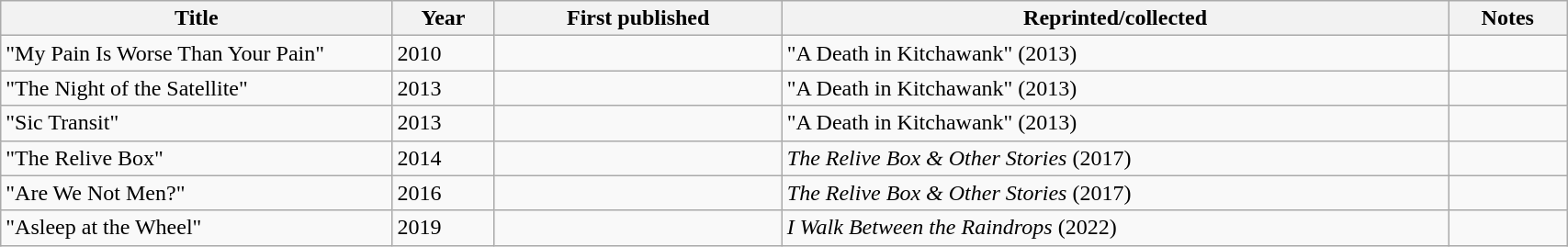<table class='wikitable sortable' width='90%'>
<tr>
<th width=25%>Title</th>
<th>Year</th>
<th>First published</th>
<th>Reprinted/collected</th>
<th>Notes</th>
</tr>
<tr>
<td>"My Pain Is Worse Than Your Pain"</td>
<td>2010</td>
<td></td>
<td>"A Death in Kitchawank" (2013)</td>
<td></td>
</tr>
<tr>
<td>"The Night of the Satellite"</td>
<td>2013</td>
<td></td>
<td>"A Death in Kitchawank" (2013)</td>
<td></td>
</tr>
<tr>
<td>"Sic Transit"</td>
<td>2013</td>
<td></td>
<td>"A Death in Kitchawank" (2013)</td>
<td></td>
</tr>
<tr>
<td>"The Relive Box"</td>
<td>2014</td>
<td></td>
<td><em>The Relive Box & Other Stories</em> (2017)</td>
<td></td>
</tr>
<tr>
<td>"Are We Not Men?"</td>
<td>2016</td>
<td></td>
<td><em>The Relive Box & Other Stories</em> (2017)</td>
<td></td>
</tr>
<tr>
<td>"Asleep at the Wheel"</td>
<td>2019</td>
<td></td>
<td><em>I Walk Between the Raindrops</em> (2022)</td>
<td></td>
</tr>
</table>
